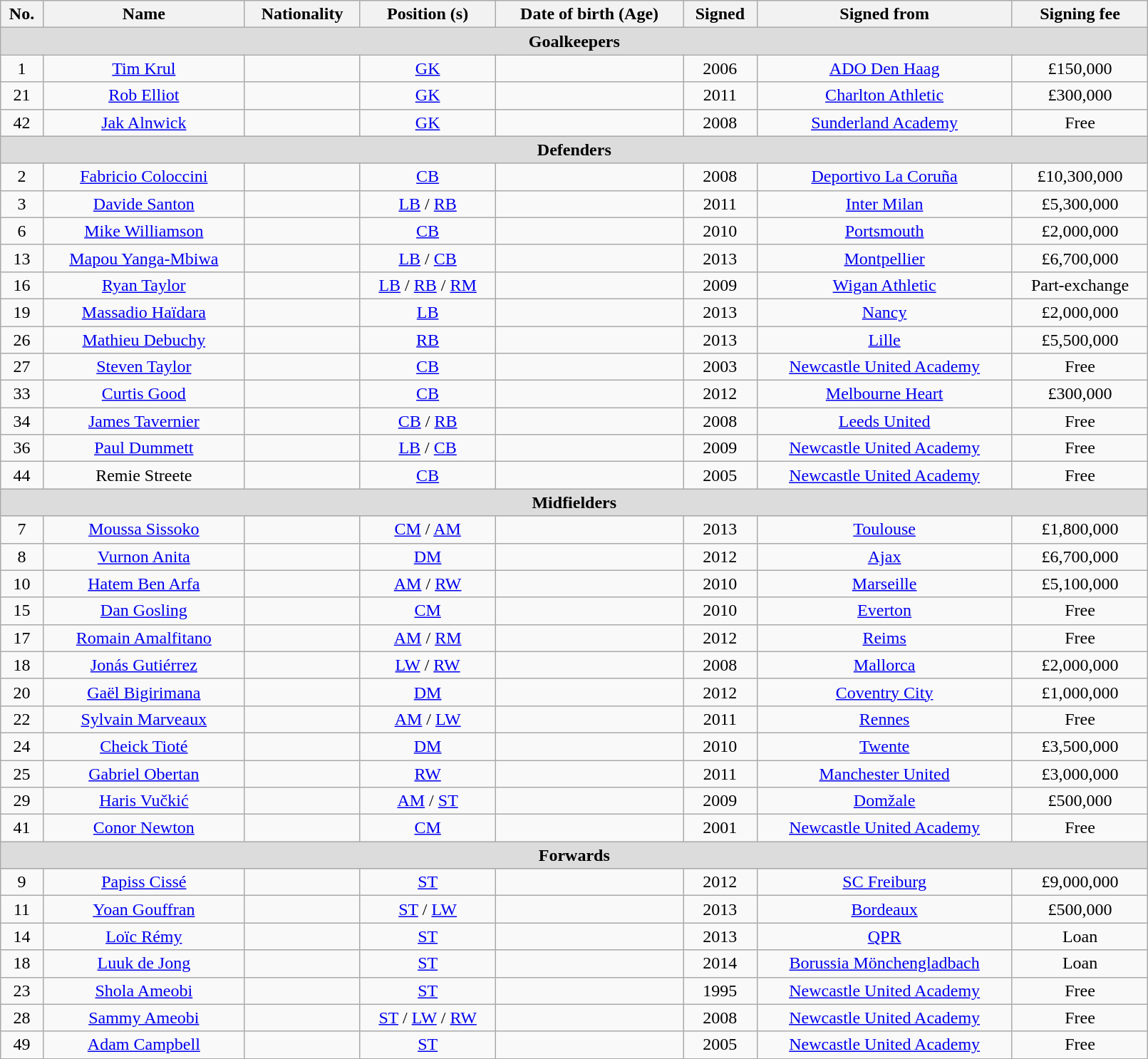<table class="wikitable" style="text-align:center; width:85%">
<tr>
<th style="text-align:center;">No.</th>
<th style="text-align:center;">Name</th>
<th style="text-align:center;">Nationality</th>
<th style="text-align:center;">Position (s)</th>
<th style="text-align:center;">Date of birth (Age)</th>
<th style="text-align:center;">Signed</th>
<th style="text-align:center;">Signed from</th>
<th style="text-align:center;">Signing fee</th>
</tr>
<tr>
<th colspan="8" style="background:#dcdcdc; text-align:center;">Goalkeepers</th>
</tr>
<tr>
<td>1</td>
<td><a href='#'>Tim Krul</a></td>
<td></td>
<td><a href='#'>GK</a></td>
<td></td>
<td>2006</td>
<td> <a href='#'>ADO Den Haag</a></td>
<td>£150,000</td>
</tr>
<tr>
<td>21</td>
<td><a href='#'>Rob Elliot</a></td>
<td> </td>
<td><a href='#'>GK</a></td>
<td></td>
<td>2011</td>
<td> <a href='#'>Charlton Athletic</a></td>
<td>£300,000</td>
</tr>
<tr>
<td>42</td>
<td><a href='#'>Jak Alnwick</a></td>
<td></td>
<td><a href='#'>GK</a></td>
<td></td>
<td>2008</td>
<td> <a href='#'>Sunderland Academy</a></td>
<td>Free</td>
</tr>
<tr>
<th colspan="8" style="background:#dcdcdc; text-align:center;">Defenders</th>
</tr>
<tr>
<td>2</td>
<td><a href='#'>Fabricio Coloccini</a></td>
<td></td>
<td><a href='#'>CB</a></td>
<td></td>
<td>2008</td>
<td> <a href='#'>Deportivo La Coruña</a></td>
<td>£10,300,000</td>
</tr>
<tr>
<td>3</td>
<td><a href='#'>Davide Santon</a></td>
<td></td>
<td><a href='#'>LB</a> / <a href='#'>RB</a></td>
<td></td>
<td>2011</td>
<td> <a href='#'>Inter Milan</a></td>
<td>£5,300,000</td>
</tr>
<tr>
<td>6</td>
<td><a href='#'>Mike Williamson</a></td>
<td></td>
<td><a href='#'>CB</a></td>
<td></td>
<td>2010</td>
<td> <a href='#'>Portsmouth</a></td>
<td>£2,000,000</td>
</tr>
<tr>
<td>13</td>
<td><a href='#'>Mapou Yanga-Mbiwa</a></td>
<td></td>
<td><a href='#'>LB</a> / <a href='#'>CB</a></td>
<td></td>
<td>2013</td>
<td> <a href='#'>Montpellier</a></td>
<td>£6,700,000</td>
</tr>
<tr>
<td>16</td>
<td><a href='#'>Ryan Taylor</a></td>
<td></td>
<td><a href='#'>LB</a> / <a href='#'>RB</a> / <a href='#'>RM</a></td>
<td></td>
<td>2009</td>
<td> <a href='#'>Wigan Athletic</a></td>
<td>Part-exchange</td>
</tr>
<tr>
<td>19</td>
<td><a href='#'>Massadio Haïdara</a></td>
<td></td>
<td><a href='#'>LB</a></td>
<td></td>
<td>2013</td>
<td> <a href='#'>Nancy</a></td>
<td>£2,000,000</td>
</tr>
<tr>
<td>26</td>
<td><a href='#'>Mathieu Debuchy</a></td>
<td></td>
<td><a href='#'>RB</a></td>
<td></td>
<td>2013</td>
<td> <a href='#'>Lille</a></td>
<td>£5,500,000</td>
</tr>
<tr>
<td>27</td>
<td><a href='#'>Steven Taylor</a></td>
<td></td>
<td><a href='#'>CB</a></td>
<td></td>
<td>2003</td>
<td> <a href='#'>Newcastle United Academy</a></td>
<td>Free</td>
</tr>
<tr>
<td>33</td>
<td><a href='#'>Curtis Good</a></td>
<td></td>
<td><a href='#'>CB</a></td>
<td></td>
<td>2012</td>
<td> <a href='#'>Melbourne Heart</a></td>
<td>£300,000</td>
</tr>
<tr>
<td>34</td>
<td><a href='#'>James Tavernier</a></td>
<td></td>
<td><a href='#'>CB</a> / <a href='#'>RB</a></td>
<td></td>
<td>2008</td>
<td> <a href='#'>Leeds United</a></td>
<td>Free</td>
</tr>
<tr>
<td>36</td>
<td><a href='#'>Paul Dummett</a></td>
<td></td>
<td><a href='#'>LB</a> / <a href='#'>CB</a></td>
<td></td>
<td>2009</td>
<td> <a href='#'>Newcastle United Academy</a></td>
<td>Free</td>
</tr>
<tr>
<td>44</td>
<td>Remie Streete</td>
<td></td>
<td><a href='#'>CB</a></td>
<td></td>
<td>2005</td>
<td> <a href='#'>Newcastle United Academy</a></td>
<td>Free</td>
</tr>
<tr>
<th colspan="8" style="background:#dcdcdc; text-align:center;">Midfielders</th>
</tr>
<tr>
<td>7</td>
<td><a href='#'>Moussa Sissoko</a></td>
<td></td>
<td><a href='#'>CM</a> / <a href='#'>AM</a></td>
<td></td>
<td>2013</td>
<td> <a href='#'>Toulouse</a></td>
<td>£1,800,000</td>
</tr>
<tr>
<td>8</td>
<td><a href='#'>Vurnon Anita</a></td>
<td></td>
<td><a href='#'>DM</a></td>
<td></td>
<td>2012</td>
<td> <a href='#'>Ajax</a></td>
<td>£6,700,000</td>
</tr>
<tr>
<td>10</td>
<td><a href='#'>Hatem Ben Arfa</a></td>
<td></td>
<td><a href='#'>AM</a> / <a href='#'>RW</a></td>
<td></td>
<td>2010</td>
<td> <a href='#'>Marseille</a></td>
<td>£5,100,000</td>
</tr>
<tr>
<td>15</td>
<td><a href='#'>Dan Gosling</a></td>
<td></td>
<td><a href='#'>CM</a></td>
<td></td>
<td>2010</td>
<td> <a href='#'>Everton</a></td>
<td>Free</td>
</tr>
<tr>
<td>17</td>
<td><a href='#'>Romain Amalfitano</a></td>
<td></td>
<td><a href='#'>AM</a> / <a href='#'>RM</a></td>
<td></td>
<td>2012</td>
<td> <a href='#'>Reims</a></td>
<td>Free</td>
</tr>
<tr>
<td>18</td>
<td><a href='#'>Jonás Gutiérrez</a></td>
<td></td>
<td><a href='#'>LW</a> / <a href='#'>RW</a></td>
<td></td>
<td>2008</td>
<td> <a href='#'>Mallorca</a></td>
<td>£2,000,000</td>
</tr>
<tr>
<td>20</td>
<td><a href='#'>Gaël Bigirimana</a></td>
<td></td>
<td><a href='#'>DM</a></td>
<td></td>
<td>2012</td>
<td> <a href='#'>Coventry City</a></td>
<td>£1,000,000</td>
</tr>
<tr>
<td>22</td>
<td><a href='#'>Sylvain Marveaux</a></td>
<td></td>
<td><a href='#'>AM</a> / <a href='#'>LW</a></td>
<td></td>
<td>2011</td>
<td> <a href='#'>Rennes</a></td>
<td>Free</td>
</tr>
<tr>
<td>24</td>
<td><a href='#'>Cheick Tioté</a></td>
<td></td>
<td><a href='#'>DM</a></td>
<td></td>
<td>2010</td>
<td> <a href='#'>Twente</a></td>
<td>£3,500,000</td>
</tr>
<tr>
<td>25</td>
<td><a href='#'>Gabriel Obertan</a></td>
<td></td>
<td><a href='#'>RW</a></td>
<td></td>
<td>2011</td>
<td> <a href='#'>Manchester United</a></td>
<td>£3,000,000</td>
</tr>
<tr>
<td>29</td>
<td><a href='#'>Haris Vučkić</a></td>
<td></td>
<td><a href='#'>AM</a> / <a href='#'>ST</a></td>
<td></td>
<td>2009</td>
<td> <a href='#'>Domžale</a></td>
<td>£500,000</td>
</tr>
<tr>
<td>41</td>
<td><a href='#'>Conor Newton</a></td>
<td></td>
<td><a href='#'>CM</a></td>
<td></td>
<td>2001</td>
<td> <a href='#'>Newcastle United Academy</a></td>
<td>Free</td>
</tr>
<tr>
<th colspan="8" style="background:#dcdcdc; text-align:center;">Forwards</th>
</tr>
<tr>
<td>9</td>
<td><a href='#'>Papiss Cissé</a></td>
<td></td>
<td><a href='#'>ST</a></td>
<td></td>
<td>2012</td>
<td> <a href='#'>SC Freiburg</a></td>
<td>£9,000,000</td>
</tr>
<tr>
<td>11</td>
<td><a href='#'>Yoan Gouffran</a></td>
<td></td>
<td><a href='#'>ST</a> / <a href='#'>LW</a></td>
<td></td>
<td>2013</td>
<td> <a href='#'>Bordeaux</a></td>
<td>£500,000</td>
</tr>
<tr>
<td>14</td>
<td><a href='#'>Loïc Rémy</a></td>
<td></td>
<td><a href='#'>ST</a></td>
<td></td>
<td>2013</td>
<td> <a href='#'>QPR</a></td>
<td>Loan</td>
</tr>
<tr>
<td>18</td>
<td><a href='#'>Luuk de Jong</a></td>
<td></td>
<td><a href='#'>ST</a></td>
<td></td>
<td>2014</td>
<td> <a href='#'>Borussia Mönchengladbach</a></td>
<td>Loan</td>
</tr>
<tr>
<td>23</td>
<td><a href='#'>Shola Ameobi</a></td>
<td></td>
<td><a href='#'>ST</a></td>
<td></td>
<td>1995</td>
<td> <a href='#'>Newcastle United Academy</a></td>
<td>Free</td>
</tr>
<tr>
<td>28</td>
<td><a href='#'>Sammy Ameobi</a></td>
<td></td>
<td><a href='#'>ST</a> / <a href='#'>LW</a> / <a href='#'>RW</a></td>
<td></td>
<td>2008</td>
<td> <a href='#'>Newcastle United Academy</a></td>
<td>Free</td>
</tr>
<tr>
<td>49</td>
<td><a href='#'>Adam Campbell</a></td>
<td></td>
<td><a href='#'>ST</a></td>
<td></td>
<td>2005</td>
<td> <a href='#'>Newcastle United Academy</a></td>
<td>Free</td>
</tr>
</table>
